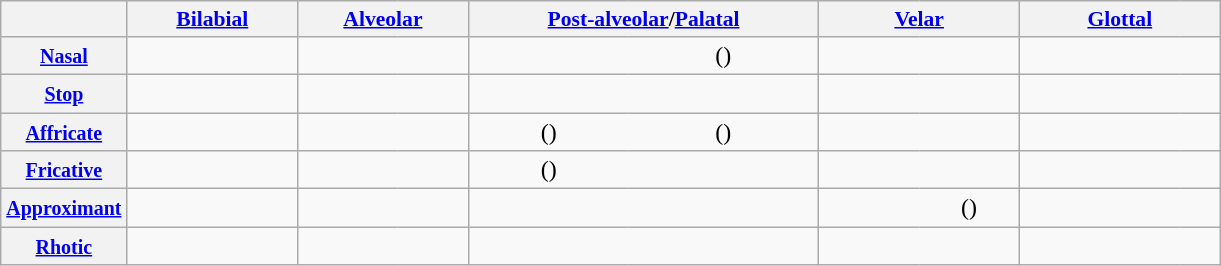<table class="wikitable" style=text-align:center>
<tr style="font-size: 90%;">
<th></th>
<th colspan=2><a href='#'>Bilabial</a></th>
<th colspan=2><a href='#'>Alveolar</a></th>
<th colspan=2><a href='#'>Post-alveolar</a>/<a href='#'>Palatal</a></th>
<th colspan=2><a href='#'>Velar</a></th>
<th colspan=2><a href='#'>Glottal</a></th>
</tr>
<tr>
<th><small><a href='#'>Nasal</a></small></th>
<td style="width:60px; border-right:0;"></td>
<td style="width:40px; border-left:0;"></td>
<td style="width:60px; border-right:0;"></td>
<td style="width:40px; border-left:0;"></td>
<td style="width:100px; border-right:0;"></td>
<td style="width:120px; border-left:0;">() </td>
<td style="width:60px; border-right:0;"></td>
<td style="width:60px; border-left:0;"> </td>
<td colspan=2></td>
</tr>
<tr>
<th><small><a href='#'>Stop</a></small></th>
<td style="border-right: 0;"></td>
<td style="border-left: 0;"></td>
<td style="border-right: 0;"></td>
<td style="border-left: 0;"></td>
<td colspan=2></td>
<td style="border-right: 0;"></td>
<td style="border-left: 0;"></td>
<td style="width:100px; border-right:0;"></td>
<td style="width:20px; border-left:0;"></td>
</tr>
<tr>
<th><small><a href='#'>Affricate</a></small></th>
<td colspan=2></td>
<td style="border-right: 0;"></td>
<td style="border-left: 0;"></td>
<td style="border-right: 0;">() </td>
<td style="border-left: 0;">() </td>
<td colspan=2></td>
<td colspan=2></td>
</tr>
<tr>
<th><small><a href='#'>Fricative</a></small></th>
<td colspan=2></td>
<td style="border-right: 0;"></td>
<td style="border-left: 0;"></td>
<td style="border-right: 0;">() </td>
<td style="border-left: 0;"></td>
<td style="border-right: 0;"></td>
<td style="border-left: 0;"></td>
<td colspan=2></td>
</tr>
<tr>
<th><small><a href='#'>Approximant</a></small></th>
<td style="border-right: 0;"></td>
<td style="border-left: 0;"></td>
<td style="border-right: 0;"></td>
<td style="border-left: 0;"></td>
<td style="border-right: 0;"></td>
<td style="border-left: 0;"> </td>
<td style="border-right: 0;"></td>
<td style="border-left: 0;">()</td>
<td colspan=2></td>
</tr>
<tr>
<th><small><a href='#'>Rhotic</a></small></th>
<td colspan=2></td>
<td style="border-right: 0;"></td>
<td style="border-left: 0;"> </td>
<td colspan=2></td>
<td colspan=2></td>
<td colspan=2></td>
</tr>
</table>
